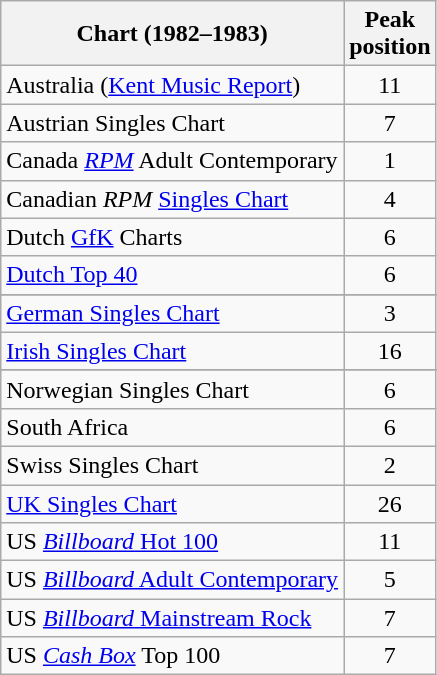<table class="wikitable sortable">
<tr>
<th align="left">Chart (1982–1983)</th>
<th align="center">Peak<br>position</th>
</tr>
<tr>
<td scope="row">Australia (<a href='#'>Kent Music Report</a>)</td>
<td align="center">11</td>
</tr>
<tr>
<td scope="row">Austrian Singles Chart</td>
<td align="center">7</td>
</tr>
<tr>
<td>Canada <em><a href='#'>RPM</a></em> Adult Contemporary</td>
<td style="text-align:center;">1</td>
</tr>
<tr>
<td scope="row">Canadian <em>RPM</em> <a href='#'>Singles Chart</a></td>
<td align="center">4</td>
</tr>
<tr>
<td scope="row">Dutch <a href='#'>GfK</a> Charts</td>
<td align="center">6</td>
</tr>
<tr>
<td scope="row"><a href='#'>Dutch Top 40</a></td>
<td align="center">6</td>
</tr>
<tr>
</tr>
<tr>
<td scope="row"><a href='#'>German Singles Chart</a></td>
<td align="center">3</td>
</tr>
<tr>
<td scope="row"><a href='#'>Irish Singles Chart</a></td>
<td align="center">16</td>
</tr>
<tr>
</tr>
<tr>
<td scope="row">Norwegian Singles Chart</td>
<td align="center">6</td>
</tr>
<tr>
<td scope="row">South Africa</td>
<td align="center">6</td>
</tr>
<tr>
<td scope="row">Swiss Singles Chart</td>
<td align="center">2</td>
</tr>
<tr>
<td scope="row"><a href='#'>UK Singles Chart</a></td>
<td align="center">26</td>
</tr>
<tr>
<td scope="row">US <a href='#'><em>Billboard</em> Hot 100</a></td>
<td align="center">11</td>
</tr>
<tr>
<td scope="row">US <a href='#'><em>Billboard</em> Adult Contemporary</a></td>
<td align="center">5</td>
</tr>
<tr>
<td scope="row">US <a href='#'><em>Billboard</em> Mainstream Rock</a></td>
<td align="center">7</td>
</tr>
<tr>
<td>US <a href='#'><em>Cash Box</em></a> Top 100</td>
<td align="center">7</td>
</tr>
</table>
